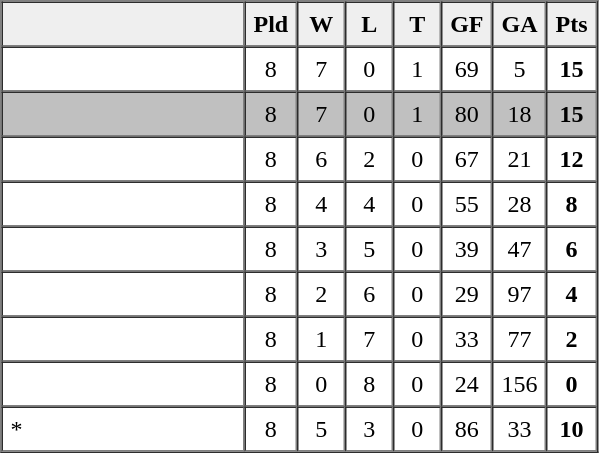<table border=1 cellpadding=5 cellspacing=0>
<tr>
<th bgcolor="#efefef" width="150"></th>
<th bgcolor="#efefef" width="20">Pld</th>
<th bgcolor="#efefef" width="20">W</th>
<th bgcolor="#efefef" width="20">L</th>
<th bgcolor="#efefef" width="20">T</th>
<th bgcolor="#efefef" width="20">GF</th>
<th bgcolor="#efefef" width="20">GA</th>
<th bgcolor="#efefef" width="20">Pts</th>
</tr>
<tr align=center>
<td align=left></td>
<td>8</td>
<td>7</td>
<td>0</td>
<td>1</td>
<td>69</td>
<td>5</td>
<td><strong>15</strong></td>
</tr>
<tr align=center bgcolor="silver">
<td align=left> </td>
<td>8</td>
<td>7</td>
<td>0</td>
<td>1</td>
<td>80</td>
<td>18</td>
<td><strong>15</strong></td>
</tr>
<tr align=center>
<td align=left></td>
<td>8</td>
<td>6</td>
<td>2</td>
<td>0</td>
<td>67</td>
<td>21</td>
<td><strong>12</strong></td>
</tr>
<tr align=center>
<td align=left></td>
<td>8</td>
<td>4</td>
<td>4</td>
<td>0</td>
<td>55</td>
<td>28</td>
<td><strong>8</strong></td>
</tr>
<tr align=center>
<td align=left></td>
<td>8</td>
<td>3</td>
<td>5</td>
<td>0</td>
<td>39</td>
<td>47</td>
<td><strong>6</strong></td>
</tr>
<tr align=center>
<td align=left></td>
<td>8</td>
<td>2</td>
<td>6</td>
<td>0</td>
<td>29</td>
<td>97</td>
<td><strong>4</strong></td>
</tr>
<tr align=center>
<td align=left></td>
<td>8</td>
<td>1</td>
<td>7</td>
<td>0</td>
<td>33</td>
<td>77</td>
<td><strong>2</strong></td>
</tr>
<tr align=center>
<td align=left></td>
<td>8</td>
<td>0</td>
<td>8</td>
<td>0</td>
<td>24</td>
<td>156</td>
<td><strong>0</strong></td>
</tr>
<tr align=center>
<td align=left> *</td>
<td>8</td>
<td>5</td>
<td>3</td>
<td>0</td>
<td>86</td>
<td>33</td>
<td><strong>10</strong></td>
</tr>
</table>
